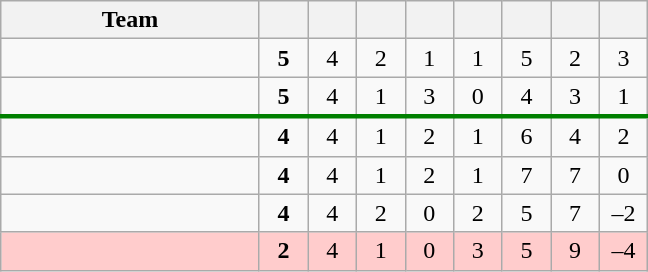<table class="wikitable" style="text-align: center;">
<tr>
<th width=165>Team</th>
<th width=25></th>
<th width=25></th>
<th width=25></th>
<th width=25></th>
<th width=25></th>
<th width=25></th>
<th width=25></th>
<th width=25></th>
</tr>
<tr>
<td style="text-align:left;"><strong></strong></td>
<td><strong>5</strong></td>
<td>4</td>
<td>2</td>
<td>1</td>
<td>1</td>
<td>5</td>
<td>2</td>
<td>3</td>
</tr>
<tr style="border-bottom:3px solid green;">
<td style="text-align:left;"></td>
<td><strong>5</strong></td>
<td>4</td>
<td>1</td>
<td>3</td>
<td>0</td>
<td>4</td>
<td>3</td>
<td>1</td>
</tr>
<tr>
<td style="text-align:left;"></td>
<td><strong>4</strong></td>
<td>4</td>
<td>1</td>
<td>2</td>
<td>1</td>
<td>6</td>
<td>4</td>
<td>2</td>
</tr>
<tr>
<td style="text-align:left;"></td>
<td><strong>4</strong></td>
<td>4</td>
<td>1</td>
<td>2</td>
<td>1</td>
<td>7</td>
<td>7</td>
<td>0</td>
</tr>
<tr>
<td style="text-align:left;"></td>
<td><strong>4</strong></td>
<td>4</td>
<td>2</td>
<td>0</td>
<td>2</td>
<td>5</td>
<td>7</td>
<td>–2</td>
</tr>
<tr style="background:#ffcccc;">
<td style="text-align:left;"></td>
<td><strong>2</strong></td>
<td>4</td>
<td>1</td>
<td>0</td>
<td>3</td>
<td>5</td>
<td>9</td>
<td>–4</td>
</tr>
</table>
